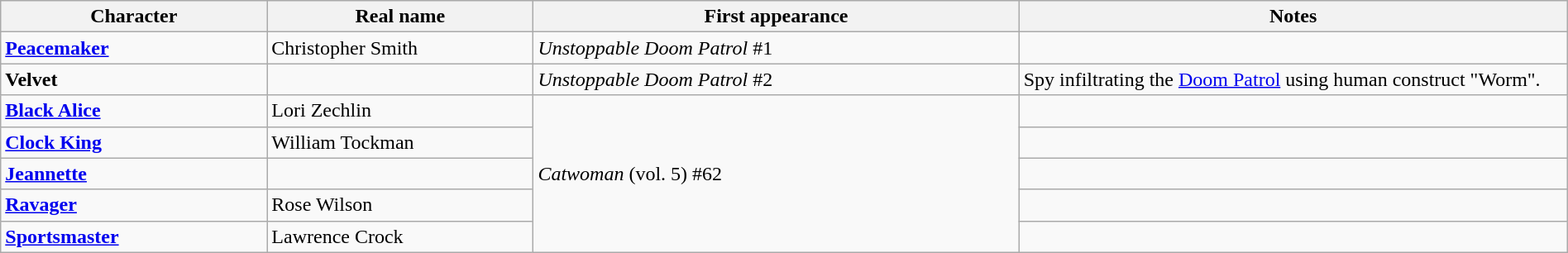<table class="wikitable" width=100%>
<tr>
<th width=17%>Character</th>
<th width=17%>Real name</th>
<th width=31%>First appearance</th>
<th width=35%>Notes</th>
</tr>
<tr>
<td><strong><a href='#'>Peacemaker</a></strong></td>
<td>Christopher Smith</td>
<td><em>Unstoppable Doom Patrol</em> #1</td>
<td></td>
</tr>
<tr>
<td><strong>Velvet</strong></td>
<td></td>
<td><em>Unstoppable Doom Patrol</em> #2</td>
<td>Spy infiltrating the <a href='#'>Doom Patrol</a> using human construct "Worm".</td>
</tr>
<tr>
<td><strong><a href='#'>Black Alice</a></strong></td>
<td>Lori Zechlin</td>
<td rowspan="5"><em>Catwoman</em> (vol. 5) #62</td>
<td></td>
</tr>
<tr>
<td><strong><a href='#'>Clock King</a></strong></td>
<td>William Tockman</td>
<td></td>
</tr>
<tr>
<td><strong><a href='#'>Jeannette</a></strong></td>
<td></td>
</tr>
<tr>
<td><strong><a href='#'>Ravager</a></strong></td>
<td>Rose Wilson</td>
<td></td>
</tr>
<tr>
<td><strong><a href='#'>Sportsmaster</a></strong></td>
<td>Lawrence Crock</td>
<td></td>
</tr>
</table>
